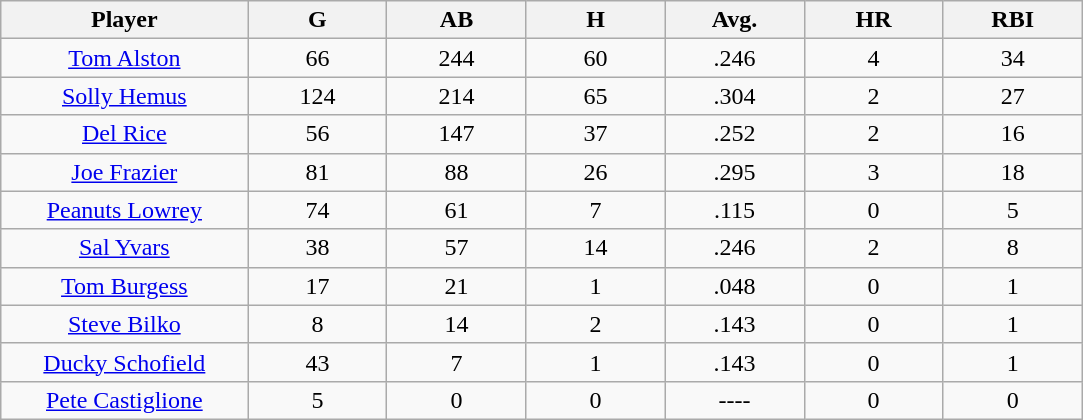<table class="wikitable sortable">
<tr>
<th bgcolor="#DDDDFF" width="16%">Player</th>
<th bgcolor="#DDDDFF" width="9%">G</th>
<th bgcolor="#DDDDFF" width="9%">AB</th>
<th bgcolor="#DDDDFF" width="9%">H</th>
<th bgcolor="#DDDDFF" width="9%">Avg.</th>
<th bgcolor="#DDDDFF" width="9%">HR</th>
<th bgcolor="#DDDDFF" width="9%">RBI</th>
</tr>
<tr align="center">
<td><a href='#'>Tom Alston</a></td>
<td>66</td>
<td>244</td>
<td>60</td>
<td>.246</td>
<td>4</td>
<td>34</td>
</tr>
<tr align=center>
<td><a href='#'>Solly Hemus</a></td>
<td>124</td>
<td>214</td>
<td>65</td>
<td>.304</td>
<td>2</td>
<td>27</td>
</tr>
<tr align=center>
<td><a href='#'>Del Rice</a></td>
<td>56</td>
<td>147</td>
<td>37</td>
<td>.252</td>
<td>2</td>
<td>16</td>
</tr>
<tr align=center>
<td><a href='#'>Joe Frazier</a></td>
<td>81</td>
<td>88</td>
<td>26</td>
<td>.295</td>
<td>3</td>
<td>18</td>
</tr>
<tr align=center>
<td><a href='#'>Peanuts Lowrey</a></td>
<td>74</td>
<td>61</td>
<td>7</td>
<td>.115</td>
<td>0</td>
<td>5</td>
</tr>
<tr align=center>
<td><a href='#'>Sal Yvars</a></td>
<td>38</td>
<td>57</td>
<td>14</td>
<td>.246</td>
<td>2</td>
<td>8</td>
</tr>
<tr align=center>
<td><a href='#'>Tom Burgess</a></td>
<td>17</td>
<td>21</td>
<td>1</td>
<td>.048</td>
<td>0</td>
<td>1</td>
</tr>
<tr align=center>
<td><a href='#'>Steve Bilko</a></td>
<td>8</td>
<td>14</td>
<td>2</td>
<td>.143</td>
<td>0</td>
<td>1</td>
</tr>
<tr align=center>
<td><a href='#'>Ducky Schofield</a></td>
<td>43</td>
<td>7</td>
<td>1</td>
<td>.143</td>
<td>0</td>
<td>1</td>
</tr>
<tr align=center>
<td><a href='#'>Pete Castiglione</a></td>
<td>5</td>
<td>0</td>
<td>0</td>
<td>----</td>
<td>0</td>
<td>0</td>
</tr>
</table>
